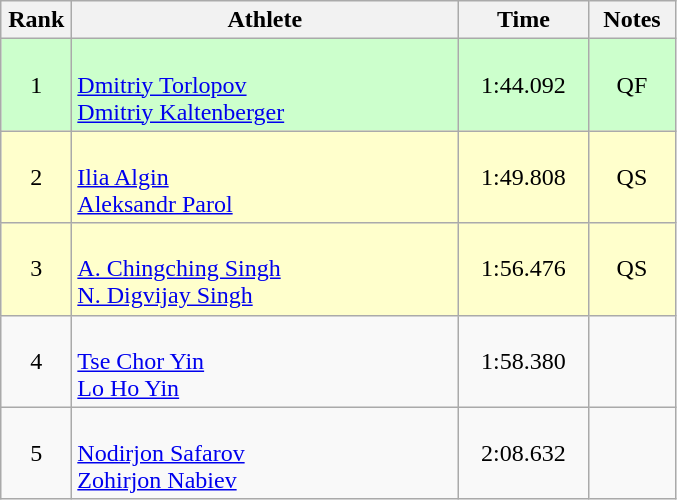<table class=wikitable style="text-align:center">
<tr>
<th width=40>Rank</th>
<th width=250>Athlete</th>
<th width=80>Time</th>
<th width=50>Notes</th>
</tr>
<tr bgcolor="ccffcc">
<td>1</td>
<td align=left><br><a href='#'>Dmitriy Torlopov</a><br><a href='#'>Dmitriy Kaltenberger</a></td>
<td>1:44.092</td>
<td>QF</td>
</tr>
<tr bgcolor="#ffffcc">
<td>2</td>
<td align=left><br><a href='#'>Ilia Algin</a><br><a href='#'>Aleksandr Parol</a></td>
<td>1:49.808</td>
<td>QS</td>
</tr>
<tr bgcolor="#ffffcc">
<td>3</td>
<td align=left><br><a href='#'>A. Chingching Singh</a><br><a href='#'>N. Digvijay Singh</a></td>
<td>1:56.476</td>
<td>QS</td>
</tr>
<tr>
<td>4</td>
<td align=left><br><a href='#'>Tse Chor Yin</a><br><a href='#'>Lo Ho Yin</a></td>
<td>1:58.380</td>
<td></td>
</tr>
<tr>
<td>5</td>
<td align=left><br><a href='#'>Nodirjon Safarov</a><br><a href='#'>Zohirjon Nabiev</a></td>
<td>2:08.632</td>
<td></td>
</tr>
</table>
